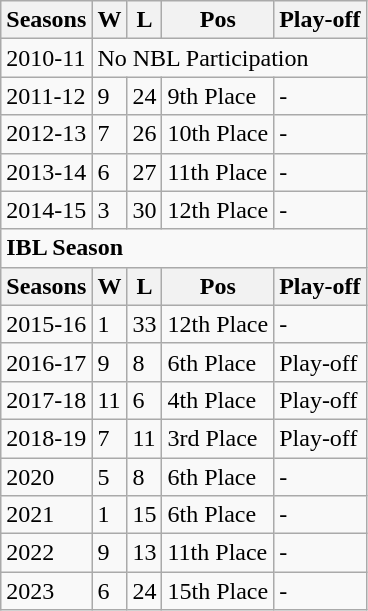<table class="wikitable">
<tr>
<th>Seasons</th>
<th>W</th>
<th>L</th>
<th>Pos</th>
<th>Play-off</th>
</tr>
<tr>
<td>2010-11</td>
<td colspan="4">No NBL Participation</td>
</tr>
<tr>
<td>2011-12</td>
<td>9</td>
<td>24</td>
<td>9th Place</td>
<td>-</td>
</tr>
<tr>
<td>2012-13</td>
<td>7</td>
<td>26</td>
<td>10th Place</td>
<td>-</td>
</tr>
<tr>
<td>2013-14</td>
<td>6</td>
<td>27</td>
<td>11th Place</td>
<td>-</td>
</tr>
<tr>
<td>2014-15</td>
<td>3</td>
<td>30</td>
<td>12th Place</td>
<td>-</td>
</tr>
<tr>
<td colspan="5"><strong>IBL Season</strong></td>
</tr>
<tr>
<th>Seasons</th>
<th>W</th>
<th>L</th>
<th>Pos</th>
<th>Play-off</th>
</tr>
<tr>
<td>2015-16</td>
<td>1</td>
<td>33</td>
<td>12th Place</td>
<td>-</td>
</tr>
<tr>
<td>2016-17</td>
<td>9</td>
<td>8</td>
<td>6th Place</td>
<td>Play-off</td>
</tr>
<tr>
<td>2017-18</td>
<td>11</td>
<td>6</td>
<td>4th Place</td>
<td>Play-off</td>
</tr>
<tr>
<td>2018-19</td>
<td>7</td>
<td>11</td>
<td>3rd Place</td>
<td>Play-off</td>
</tr>
<tr>
<td>2020</td>
<td>5</td>
<td>8</td>
<td>6th Place</td>
<td>-</td>
</tr>
<tr>
<td>2021</td>
<td>1</td>
<td>15</td>
<td>6th Place</td>
<td>-</td>
</tr>
<tr>
<td>2022</td>
<td>9</td>
<td>13</td>
<td>11th Place</td>
<td>-</td>
</tr>
<tr>
<td>2023</td>
<td>6</td>
<td>24</td>
<td>15th Place</td>
<td>-</td>
</tr>
</table>
